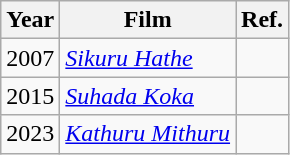<table class="wikitable">
<tr>
<th>Year</th>
<th>Film</th>
<th>Ref.</th>
</tr>
<tr>
<td>2007</td>
<td><em><a href='#'>Sikuru Hathe</a></em></td>
<td></td>
</tr>
<tr>
<td>2015</td>
<td><em><a href='#'>Suhada Koka</a></em></td>
<td></td>
</tr>
<tr>
<td>2023</td>
<td><em><a href='#'>Kathuru Mithuru</a></em></td>
<td></td>
</tr>
</table>
